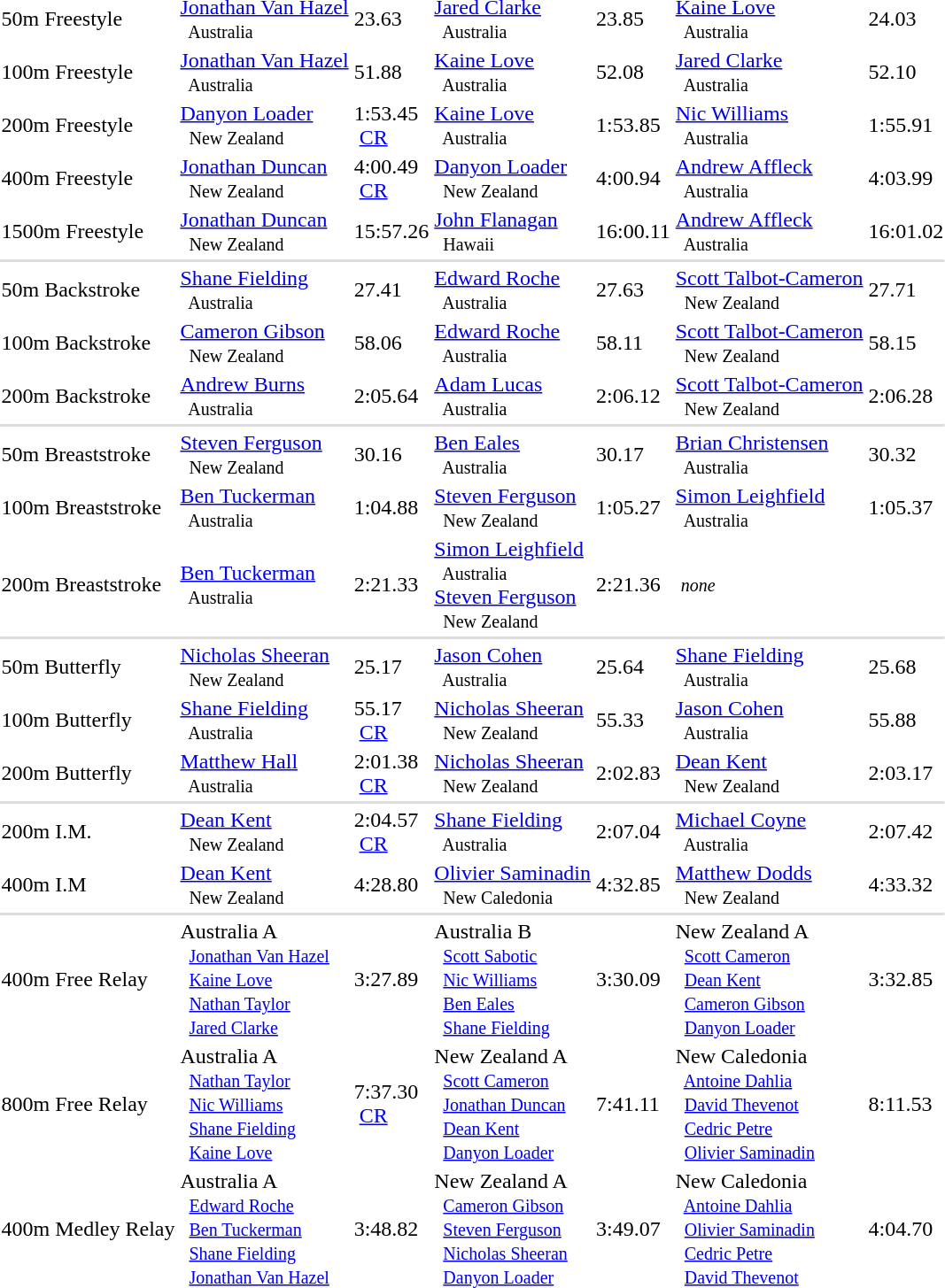<table>
<tr>
<td>50m Freestyle</td>
<td><a href='#'>Jonathan Van Hazel</a> <small><br>    Australia</small></td>
<td>23.63</td>
<td><a href='#'>Jared Clarke</a> <small><br>    Australia</small></td>
<td>23.85</td>
<td><a href='#'>Kaine Love</a> <small><br>    Australia</small></td>
<td>24.03</td>
</tr>
<tr>
<td>100m Freestyle</td>
<td><a href='#'>Jonathan Van Hazel</a> <small><br>    Australia</small></td>
<td>51.88</td>
<td><a href='#'>Kaine Love</a> <small><br>    Australia</small></td>
<td>52.08</td>
<td><a href='#'>Jared Clarke</a> <small><br>    Australia</small></td>
<td>52.10</td>
</tr>
<tr>
<td>200m Freestyle</td>
<td><a href='#'>Danyon Loader</a> <small><br>    New Zealand</small></td>
<td>1:53.45 <br>  <a href='#'>CR</a></td>
<td><a href='#'>Kaine Love</a> <small><br>    Australia</small></td>
<td>1:53.85</td>
<td><a href='#'>Nic Williams</a> <small><br>    Australia</small></td>
<td>1:55.91</td>
</tr>
<tr>
<td>400m Freestyle</td>
<td><a href='#'>Jonathan Duncan</a> <small><br>    New Zealand</small></td>
<td>4:00.49 <br>  <a href='#'>CR</a></td>
<td><a href='#'>Danyon Loader</a> <small><br>    New Zealand</small></td>
<td>4:00.94</td>
<td><a href='#'>Andrew Affleck</a> <small><br>    Australia</small></td>
<td>4:03.99</td>
</tr>
<tr>
<td>1500m Freestyle</td>
<td><a href='#'>Jonathan Duncan</a> <small><br>    New Zealand</small></td>
<td>15:57.26</td>
<td><a href='#'>John Flanagan</a> <small><br>    Hawaii</small></td>
<td>16:00.11</td>
<td><a href='#'>Andrew Affleck</a> <small><br>    Australia</small></td>
<td>16:01.02</td>
</tr>
<tr bgcolor=#DDDDDD>
<td colspan=7></td>
</tr>
<tr>
<td>50m Backstroke</td>
<td><a href='#'>Shane Fielding</a> <small><br>    Australia</small></td>
<td>27.41</td>
<td><a href='#'>Edward Roche</a> <small><br>    Australia</small></td>
<td>27.63</td>
<td><a href='#'>Scott Talbot-Cameron</a> <small><br>    New Zealand</small></td>
<td>27.71</td>
</tr>
<tr>
<td>100m Backstroke</td>
<td><a href='#'>Cameron Gibson</a> <small><br>    New Zealand</small></td>
<td>58.06</td>
<td><a href='#'>Edward Roche</a> <small><br>    Australia</small></td>
<td>58.11</td>
<td><a href='#'>Scott Talbot-Cameron</a> <small><br>    New Zealand</small></td>
<td>58.15</td>
</tr>
<tr>
<td>200m Backstroke</td>
<td><a href='#'>Andrew Burns</a> <small><br>    Australia</small></td>
<td>2:05.64</td>
<td><a href='#'>Adam Lucas</a> <small><br>    Australia</small></td>
<td>2:06.12</td>
<td><a href='#'>Scott Talbot-Cameron</a> <small><br>    New Zealand</small></td>
<td>2:06.28</td>
</tr>
<tr bgcolor=#DDDDDD>
<td colspan=7></td>
</tr>
<tr>
<td>50m Breaststroke</td>
<td><a href='#'>Steven Ferguson</a> <small><br>    New Zealand</small></td>
<td>30.16</td>
<td><a href='#'>Ben Eales</a> <small><br>    Australia</small></td>
<td>30.17</td>
<td><a href='#'>Brian Christensen</a> <small><br>    Australia</small></td>
<td>30.32</td>
</tr>
<tr>
<td>100m Breaststroke</td>
<td><a href='#'>Ben Tuckerman</a> <small><br>    Australia</small></td>
<td>1:04.88</td>
<td><a href='#'>Steven Ferguson</a> <small><br>    New Zealand</small></td>
<td>1:05.27</td>
<td><a href='#'>Simon Leighfield</a> <small><br>    Australia</small></td>
<td>1:05.37</td>
</tr>
<tr>
<td>200m Breaststroke</td>
<td><a href='#'>Ben Tuckerman</a> <small><br>    Australia</small></td>
<td>2:21.33</td>
<td><a href='#'>Simon Leighfield</a> <small><br>    Australia</small> <br> <a href='#'>Steven Ferguson</a> <small><br>    New Zealand</small></td>
<td>2:21.36</td>
<td> <small><em>none</em></small></td>
<td></td>
</tr>
<tr bgcolor=#DDDDDD>
<td colspan=7></td>
</tr>
<tr>
<td>50m Butterfly</td>
<td><a href='#'>Nicholas Sheeran</a> <small><br>    New Zealand</small></td>
<td>25.17</td>
<td><a href='#'>Jason Cohen</a> <small><br>    Australia</small></td>
<td>25.64</td>
<td><a href='#'>Shane Fielding</a> <small><br>    Australia</small></td>
<td>25.68</td>
</tr>
<tr>
<td>100m Butterfly</td>
<td><a href='#'>Shane Fielding</a> <small><br>    Australia</small></td>
<td>55.17 <br>  <a href='#'>CR</a></td>
<td><a href='#'>Nicholas Sheeran</a> <small><br>    New Zealand</small></td>
<td>55.33</td>
<td><a href='#'>Jason Cohen</a> <small><br>    Australia</small></td>
<td>55.88</td>
</tr>
<tr>
<td>200m Butterfly</td>
<td><a href='#'>Matthew Hall</a> <small><br>    Australia</small></td>
<td>2:01.38 <br>  <a href='#'>CR</a></td>
<td><a href='#'>Nicholas Sheeran</a> <small><br>    New Zealand</small></td>
<td>2:02.83</td>
<td><a href='#'>Dean Kent</a> <small><br>    New Zealand</small></td>
<td>2:03.17</td>
</tr>
<tr bgcolor=#DDDDDD>
<td colspan=7></td>
</tr>
<tr>
<td>200m I.M.</td>
<td><a href='#'>Dean Kent</a> <small><br>    New Zealand</small></td>
<td>2:04.57 <br>  <a href='#'>CR</a></td>
<td><a href='#'>Shane Fielding</a> <small><br>    Australia</small></td>
<td>2:07.04</td>
<td><a href='#'>Michael Coyne</a> <small><br>    Australia</small></td>
<td>2:07.42</td>
</tr>
<tr>
<td>400m I.M</td>
<td><a href='#'>Dean Kent</a> <small><br>    New Zealand</small></td>
<td>4:28.80</td>
<td><a href='#'>Olivier Saminadin</a> <small><br>    New Caledonia</small></td>
<td>4:32.85</td>
<td><a href='#'>Matthew Dodds</a> <small><br>    New Zealand</small></td>
<td>4:33.32</td>
</tr>
<tr bgcolor=#DDDDDD>
<td colspan=7></td>
</tr>
<tr>
<td>400m Free Relay</td>
<td> Australia A <small><br>   <a href='#'>Jonathan Van Hazel</a> <br>   <a href='#'>Kaine Love</a> <br>   <a href='#'>Nathan Taylor</a> <br>   <a href='#'>Jared Clarke</a> </small></td>
<td>3:27.89</td>
<td> Australia B <small><br>   <a href='#'>Scott Sabotic</a> <br>   <a href='#'>Nic Williams</a> <br>   <a href='#'>Ben Eales</a> <br>   <a href='#'>Shane Fielding</a> </small></td>
<td>3:30.09</td>
<td> New Zealand A <small><br>   <a href='#'>Scott Cameron</a> <br>   <a href='#'>Dean Kent</a> <br>   <a href='#'>Cameron Gibson</a> <br>   <a href='#'>Danyon Loader</a> </small></td>
<td>3:32.85</td>
</tr>
<tr>
<td>800m Free Relay</td>
<td> Australia A <small><br>   <a href='#'>Nathan Taylor</a> <br>   <a href='#'>Nic Williams</a> <br>   <a href='#'>Shane Fielding</a> <br>   <a href='#'>Kaine Love</a> </small></td>
<td>7:37.30 <br>  <a href='#'>CR</a></td>
<td> New Zealand A <small><br>   <a href='#'>Scott Cameron</a> <br>   <a href='#'>Jonathan Duncan</a> <br>   <a href='#'>Dean Kent</a> <br>   <a href='#'>Danyon Loader</a> </small></td>
<td>7:41.11</td>
<td> New Caledonia <small><br>   <a href='#'>Antoine Dahlia</a> <br>   <a href='#'>David Thevenot</a> <br>   <a href='#'>Cedric Petre</a> <br>   <a href='#'>Olivier Saminadin</a> </small></td>
<td>8:11.53</td>
</tr>
<tr>
<td>400m Medley Relay</td>
<td> Australia A <small><br>   <a href='#'>Edward Roche</a> <br>   <a href='#'>Ben Tuckerman</a> <br>   <a href='#'>Shane Fielding</a> <br>   <a href='#'>Jonathan Van Hazel</a> </small></td>
<td>3:48.82</td>
<td> New Zealand A <small><br>   <a href='#'>Cameron Gibson</a> <br>   <a href='#'>Steven Ferguson</a> <br>   <a href='#'>Nicholas Sheeran</a> <br>   <a href='#'>Danyon Loader</a> </small></td>
<td>3:49.07</td>
<td> New Caledonia <small><br>   <a href='#'>Antoine Dahlia</a> <br>   <a href='#'>Olivier Saminadin</a> <br>   <a href='#'>Cedric Petre</a> <br>   <a href='#'>David Thevenot</a> </small></td>
<td>4:04.70</td>
</tr>
<tr>
</tr>
</table>
